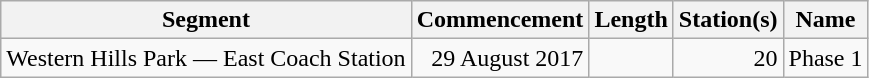<table class="wikitable" style="border-collapse: collapse; text-align: right;">
<tr>
<th>Segment</th>
<th>Commencement</th>
<th>Length</th>
<th>Station(s)</th>
<th>Name</th>
</tr>
<tr>
<td style="text-align: left;">Western Hills Park — East Coach Station</td>
<td>29 August 2017</td>
<td></td>
<td>20</td>
<td style="text-align: left;">Phase 1</td>
</tr>
</table>
